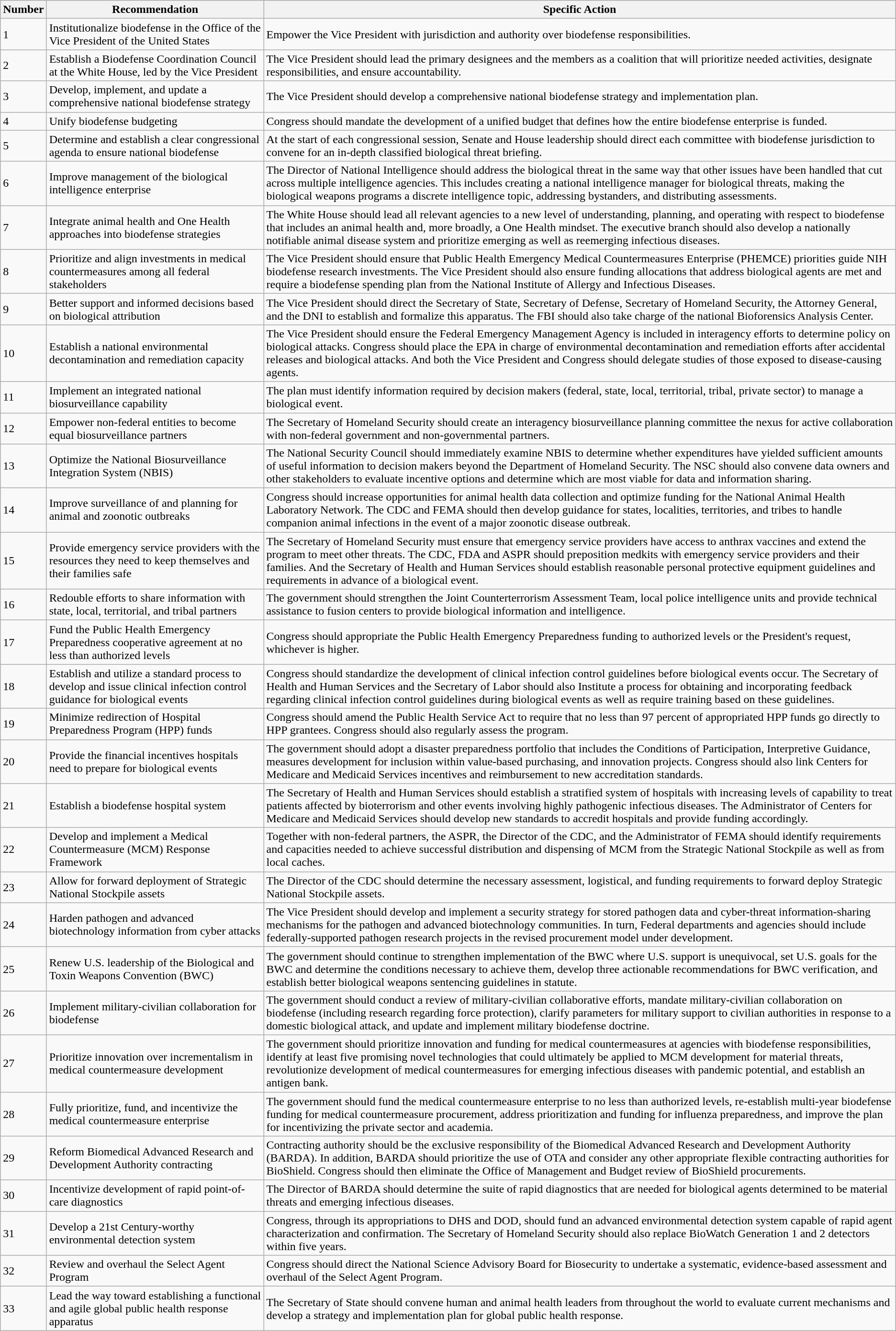<table class="wikitable">
<tr>
<th>Number</th>
<th>Recommendation</th>
<th>Specific Action</th>
</tr>
<tr>
<td>1</td>
<td>Institutionalize biodefense in the Office of the Vice President of  the United States</td>
<td>Empower the Vice President with jurisdiction and authority over biodefense responsibilities.</td>
</tr>
<tr>
<td>2</td>
<td>Establish a Biodefense Coordination Council at the White House, led  by the Vice President</td>
<td>The Vice President should lead the primary designees and the members as a coalition that will prioritize needed activities, designate responsibilities, and ensure accountability.</td>
</tr>
<tr>
<td>3</td>
<td>Develop, implement, and update a comprehensive national biodefense  strategy</td>
<td>The Vice President should develop a comprehensive national biodefense strategy and implementation plan.</td>
</tr>
<tr>
<td>4</td>
<td>Unify biodefense budgeting</td>
<td>Congress should mandate the development of a unified budget that defines how the entire biodefense enterprise is funded.</td>
</tr>
<tr>
<td>5</td>
<td>Determine and establish a clear congressional agenda to ensure  national biodefense</td>
<td>At the start of each congressional session, Senate and House leadership should direct each committee with biodefense jurisdiction to convene for an in-depth classified biological threat briefing.</td>
</tr>
<tr>
<td>6</td>
<td>Improve management of the biological intelligence enterprise</td>
<td>The Director of National Intelligence should address the biological threat in the same way that other issues have been handled that cut across multiple intelligence agencies. This includes creating a national intelligence manager for biological threats, making the biological weapons programs a discrete intelligence topic, addressing bystanders, and distributing assessments.</td>
</tr>
<tr>
<td>7</td>
<td>Integrate animal health and One Health approaches into biodefense strategies</td>
<td>The White House should lead all relevant agencies to a new level of understanding, planning, and operating with respect to biodefense that includes an animal health and, more broadly, a One Health mindset. The executive branch should also develop a nationally notifiable animal disease system and prioritize emerging as well as reemerging infectious diseases.</td>
</tr>
<tr>
<td>8</td>
<td>Prioritize and align investments in medical countermeasures among all  federal stakeholders</td>
<td>The Vice President should ensure that Public Health Emergency Medical Countermeasures Enterprise (PHEMCE) priorities guide NIH biodefense research investments. The Vice President should also ensure funding allocations that address biological agents are met and require a biodefense spending plan from the National Institute of Allergy and Infectious Diseases.</td>
</tr>
<tr>
<td>9</td>
<td>Better support and informed decisions based on biological attribution</td>
<td>The Vice President should direct the Secretary of State, Secretary of Defense, Secretary of Homeland Security, the Attorney General, and the DNI to  establish and formalize this apparatus. The FBI should also take charge of the national Bioforensics Analysis Center.</td>
</tr>
<tr>
<td>10</td>
<td>Establish a national environmental decontamination and remediation  capacity</td>
<td>The Vice President should ensure the Federal Emergency Management  Agency is included in interagency efforts to determine policy on biological attacks. Congress should place the EPA in charge of environmental decontamination and remediation efforts after accidental releases and biological attacks. And both the Vice President and Congress should delegate studies of those exposed to disease-causing agents.</td>
</tr>
<tr>
<td>11</td>
<td>Implement an integrated national biosurveillance capability</td>
<td>The plan must identify information required by decision makers (federal, state, local, territorial, tribal, private sector) to manage a biological event.</td>
</tr>
<tr>
<td>12</td>
<td>Empower non-federal entities to become equal biosurveillance partners</td>
<td>The Secretary of Homeland Security should create an interagency biosurveillance planning committee the nexus for active collaboration with non-federal government and non-governmental partners.</td>
</tr>
<tr>
<td>13</td>
<td>Optimize the National Biosurveillance Integration System (NBIS)</td>
<td>The National Security Council should immediately examine NBIS to determine whether expenditures have yielded sufficient amounts of useful information to decision makers beyond the Department of Homeland Security. The NSC should also convene data owners and other stakeholders to evaluate incentive options and determine which are most viable for data and information sharing.</td>
</tr>
<tr>
<td>14</td>
<td>Improve surveillance of and planning for animal and zoonotic  outbreaks</td>
<td>Congress should increase opportunities for animal health data collection and optimize funding for the National Animal Health Laboratory Network. The CDC and FEMA should then develop guidance for states, localities, territories, and tribes to handle companion animal infections in the event of a major zoonotic disease outbreak.</td>
</tr>
<tr>
<td>15</td>
<td>Provide emergency service providers with the resources they need to  keep themselves and their families safe</td>
<td>The Secretary of Homeland Security must ensure that emergency service providers have access to anthrax vaccines and extend the program to meet other threats. The CDC, FDA and ASPR should preposition medkits with emergency service providers and their families. And the Secretary of Health and Human Services should establish reasonable personal protective equipment  guidelines and requirements in advance of a biological event.</td>
</tr>
<tr>
<td>16</td>
<td>Redouble efforts to share information with state, local, territorial,  and tribal partners</td>
<td>The government should strengthen the Joint Counterterrorism Assessment Team, local police intelligence units and provide technical assistance to fusion centers to provide biological information and intelligence.</td>
</tr>
<tr>
<td>17</td>
<td>Fund the Public Health Emergency Preparedness cooperative agreement  at no less than authorized levels</td>
<td>Congress should appropriate the Public Health Emergency Preparedness funding to authorized levels or the President's request, whichever is higher.</td>
</tr>
<tr>
<td>18</td>
<td>Establish and utilize a standard process to develop and issue  clinical infection control guidance for biological events</td>
<td>Congress should standardize the development of clinical infection control guidelines before biological events occur. The Secretary of Health and Human Services and the Secretary of Labor should also Institute a process for obtaining and incorporating feedback regarding clinical infection control guidelines during biological events as well as require training based on these guidelines.</td>
</tr>
<tr>
<td>19</td>
<td>Minimize redirection of Hospital Preparedness Program (HPP) funds</td>
<td>Congress should amend the Public Health Service Act to require that no less than 97 percent of appropriated HPP funds go directly to HPP grantees. Congress should also regularly assess the program.</td>
</tr>
<tr>
<td>20</td>
<td>Provide the financial incentives hospitals need to prepare for  biological events</td>
<td>The government should adopt a disaster preparedness portfolio that includes the Conditions of Participation, Interpretive Guidance, measures development for inclusion within value-based purchasing, and innovation projects. Congress should also link Centers for Medicare and Medicaid Services incentives and reimbursement to new accreditation standards.</td>
</tr>
<tr>
<td>21</td>
<td>Establish a biodefense hospital system</td>
<td>The Secretary of Health and Human Services should establish a  stratified system of hospitals with increasing levels of capability to treat patients affected by bioterrorism and other events involving highly pathogenic infectious diseases. The Administrator of Centers for Medicare and Medicaid Services should develop new standards to accredit hospitals and  provide funding accordingly.</td>
</tr>
<tr>
<td>22</td>
<td>Develop and implement a Medical Countermeasure (MCM) Response  Framework</td>
<td>Together with non-federal partners, the ASPR, the Director of the CDC, and the Administrator of FEMA should identify requirements and capacities needed to achieve successful distribution and dispensing of MCM from the Strategic National Stockpile as well as from local caches.</td>
</tr>
<tr>
<td>23</td>
<td>Allow for forward deployment of Strategic National Stockpile assets</td>
<td>The Director of the CDC should determine the necessary assessment,  logistical, and funding requirements to forward deploy Strategic National Stockpile assets.</td>
</tr>
<tr>
<td>24</td>
<td>Harden pathogen and advanced biotechnology information from cyber  attacks</td>
<td>The Vice President should develop and implement a security strategy for stored pathogen data and cyber-threat information-sharing mechanisms for the pathogen and advanced biotechnology communities. In turn, Federal departments and agencies should include federally-supported pathogen research projects in the revised procurement model under development.</td>
</tr>
<tr>
<td>25</td>
<td>Renew U.S. leadership of the Biological and Toxin Weapons Convention  (BWC)</td>
<td>The government should continue to strengthen implementation of the BWC where U.S. support is unequivocal, set U.S. goals for the BWC and determine the conditions necessary to achieve them, develop three actionable recommendations for BWC verification, and establish better biological weapons sentencing guidelines in statute.</td>
</tr>
<tr>
<td>26</td>
<td>Implement military-civilian collaboration for biodefense</td>
<td>The government should conduct a review of military-civilian collaborative efforts, mandate military-civilian collaboration on biodefense (including research regarding force protection), clarify parameters for military support to civilian authorities in response to a domestic biological attack, and update and implement military biodefense doctrine.</td>
</tr>
<tr>
<td>27</td>
<td>Prioritize innovation over incrementalism in medical countermeasure  development</td>
<td>The government should prioritize innovation and funding for medical countermeasures at agencies with biodefense responsibilities, identify at least five promising novel technologies that could ultimately be applied to MCM development for material threats, revolutionize development of medical countermeasures for emerging infectious diseases with pandemic potential, and establish an antigen bank.</td>
</tr>
<tr>
<td>28</td>
<td>Fully prioritize, fund, and incentivize the medical countermeasure  enterprise</td>
<td>The government should fund the medical countermeasure enterprise to no less than authorized levels, re-establish multi-year biodefense funding for medical countermeasure procurement, address prioritization and funding  for influenza preparedness, and improve the plan for incentivizing the private sector and academia.</td>
</tr>
<tr>
<td>29</td>
<td>Reform Biomedical Advanced Research and Development Authority  contracting</td>
<td>Contracting authority should be the exclusive responsibility of the  Biomedical Advanced Research and Development Authority (BARDA). In addition, BARDA should prioritize the use of OTA and consider any other appropriate  flexible contracting authorities for BioShield. Congress should then eliminate the Office of Management and Budget review of BioShield procurements.</td>
</tr>
<tr>
<td>30</td>
<td>Incentivize development of rapid point-of-care diagnostics</td>
<td>The Director of BARDA should determine the suite of rapid diagnostics  that are needed for biological agents determined to be material threats and emerging infectious diseases.</td>
</tr>
<tr>
<td>31</td>
<td>Develop a 21st Century-worthy environmental detection system</td>
<td>Congress, through its appropriations to DHS and DOD, should fund an  advanced environmental detection system capable of rapid agent  characterization and confirmation. The Secretary of Homeland Security should also replace BioWatch Generation 1 and 2 detectors within five years.</td>
</tr>
<tr>
<td>32</td>
<td>Review and overhaul the Select Agent Program</td>
<td>Congress should direct the National Science Advisory Board for Biosecurity to undertake a systematic, evidence-based assessment and overhaul of the Select Agent Program.</td>
</tr>
<tr>
<td>33</td>
<td>Lead the way toward establishing a functional and agile global public health response apparatus</td>
<td>The Secretary of State should convene human and animal health leaders  from throughout the world to evaluate current mechanisms and develop a  strategy and implementation plan for global public health response.</td>
</tr>
</table>
